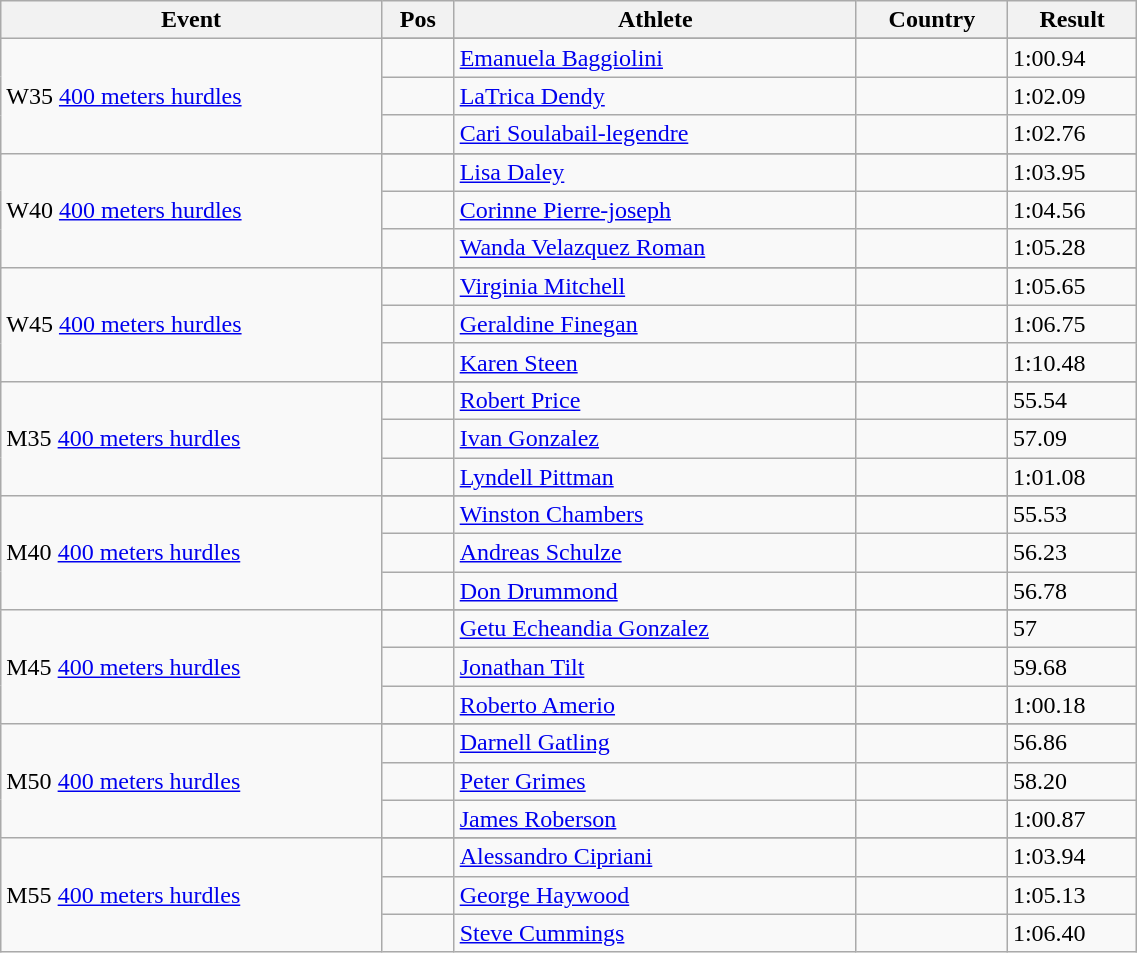<table class="wikitable" style="width:60%;">
<tr>
<th>Event</th>
<th>Pos</th>
<th>Athlete</th>
<th>Country</th>
<th>Result</th>
</tr>
<tr>
<td rowspan="4">W35 <a href='#'>400 meters hurdles</a></td>
</tr>
<tr>
<td align=center></td>
<td align=left><a href='#'>Emanuela Baggiolini</a></td>
<td align=left></td>
<td>1:00.94</td>
</tr>
<tr>
<td align=center></td>
<td align=left><a href='#'>LaTrica Dendy</a></td>
<td align=left></td>
<td>1:02.09</td>
</tr>
<tr>
<td align=center></td>
<td align=left><a href='#'>Cari Soulabail-legendre</a></td>
<td align=left></td>
<td>1:02.76</td>
</tr>
<tr>
<td rowspan="4">W40 <a href='#'>400 meters hurdles</a></td>
</tr>
<tr>
<td align=center></td>
<td align=left><a href='#'>Lisa Daley</a></td>
<td align=left></td>
<td>1:03.95</td>
</tr>
<tr>
<td align=center></td>
<td align=left><a href='#'>Corinne Pierre-joseph</a></td>
<td align=left></td>
<td>1:04.56</td>
</tr>
<tr>
<td align=center></td>
<td align=left><a href='#'>Wanda Velazquez Roman</a></td>
<td align=left></td>
<td>1:05.28</td>
</tr>
<tr>
<td rowspan="4">W45 <a href='#'>400 meters hurdles</a></td>
</tr>
<tr>
<td align=center></td>
<td align=left><a href='#'>Virginia Mitchell</a></td>
<td align=left></td>
<td>1:05.65</td>
</tr>
<tr>
<td align=center></td>
<td align=left><a href='#'>Geraldine Finegan</a></td>
<td align=left></td>
<td>1:06.75</td>
</tr>
<tr>
<td align=center></td>
<td align=left><a href='#'>Karen Steen</a></td>
<td align=left></td>
<td>1:10.48</td>
</tr>
<tr>
<td rowspan="4">M35 <a href='#'>400 meters hurdles</a></td>
</tr>
<tr>
<td align=center></td>
<td align=left><a href='#'>Robert Price</a></td>
<td align=left></td>
<td>55.54</td>
</tr>
<tr>
<td align=center></td>
<td align=left><a href='#'>Ivan Gonzalez</a></td>
<td align=left></td>
<td>57.09</td>
</tr>
<tr>
<td align=center></td>
<td align=left><a href='#'>Lyndell Pittman</a></td>
<td align=left></td>
<td>1:01.08</td>
</tr>
<tr>
<td rowspan="4">M40 <a href='#'>400 meters hurdles</a></td>
</tr>
<tr>
<td align=center></td>
<td align=left><a href='#'>Winston Chambers</a></td>
<td align=left></td>
<td>55.53</td>
</tr>
<tr>
<td align=center></td>
<td align=left><a href='#'>Andreas Schulze</a></td>
<td align=left></td>
<td>56.23</td>
</tr>
<tr>
<td align=center></td>
<td align=left><a href='#'>Don Drummond</a></td>
<td align=left></td>
<td>56.78</td>
</tr>
<tr>
<td rowspan="4">M45 <a href='#'>400 meters hurdles</a></td>
</tr>
<tr>
<td align=center></td>
<td align=left><a href='#'>Getu Echeandia Gonzalez</a></td>
<td align=left></td>
<td>57</td>
</tr>
<tr>
<td align=center></td>
<td align=left><a href='#'>Jonathan Tilt</a></td>
<td align=left></td>
<td>59.68</td>
</tr>
<tr>
<td align=center></td>
<td align=left><a href='#'>Roberto Amerio</a></td>
<td align=left></td>
<td>1:00.18</td>
</tr>
<tr>
<td rowspan="4">M50 <a href='#'>400 meters hurdles</a></td>
</tr>
<tr>
<td align=center></td>
<td align=left><a href='#'>Darnell Gatling</a></td>
<td align=left></td>
<td>56.86</td>
</tr>
<tr>
<td align=center></td>
<td align=left><a href='#'>Peter Grimes</a></td>
<td align=left></td>
<td>58.20</td>
</tr>
<tr>
<td align=center></td>
<td align=left><a href='#'>James Roberson</a></td>
<td align=left></td>
<td>1:00.87</td>
</tr>
<tr>
<td rowspan="4">M55 <a href='#'>400 meters hurdles</a></td>
</tr>
<tr>
<td align=center></td>
<td align=left><a href='#'>Alessandro Cipriani</a></td>
<td align=left></td>
<td>1:03.94</td>
</tr>
<tr>
<td align=center></td>
<td align=left><a href='#'>George Haywood</a></td>
<td align=left></td>
<td>1:05.13</td>
</tr>
<tr>
<td align=center></td>
<td align=left><a href='#'>Steve Cummings</a></td>
<td align=left></td>
<td>1:06.40</td>
</tr>
</table>
